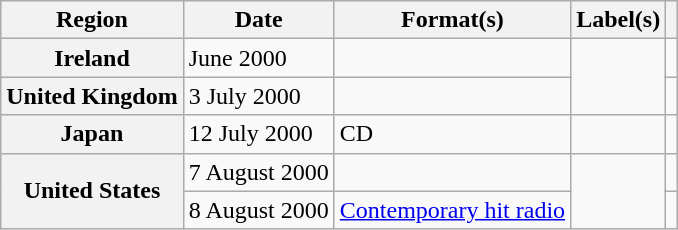<table class="wikitable plainrowheaders">
<tr>
<th scope="col">Region</th>
<th scope="col">Date</th>
<th scope="col">Format(s)</th>
<th scope="col">Label(s)</th>
<th scope="col"></th>
</tr>
<tr>
<th scope="row">Ireland</th>
<td>June 2000</td>
<td></td>
<td rowspan="2"></td>
<td align="center"></td>
</tr>
<tr>
<th scope="row">United Kingdom</th>
<td>3 July 2000</td>
<td></td>
<td align="center"></td>
</tr>
<tr>
<th scope="row">Japan</th>
<td>12 July 2000</td>
<td>CD</td>
<td></td>
<td align="center"></td>
</tr>
<tr>
<th scope="row" rowspan="2">United States</th>
<td>7 August 2000</td>
<td></td>
<td rowspan="2"></td>
<td align="center"></td>
</tr>
<tr>
<td>8 August 2000</td>
<td><a href='#'>Contemporary hit radio</a></td>
<td align="center"></td>
</tr>
</table>
